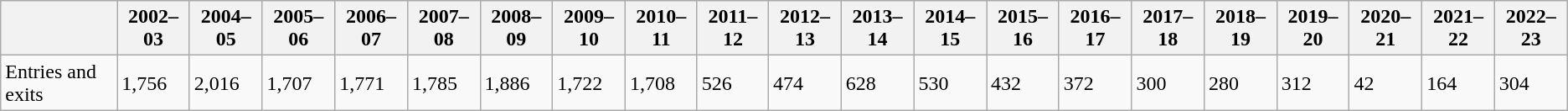<table class="wikitable">
<tr>
<th></th>
<th>2002–03</th>
<th>2004–05</th>
<th>2005–06</th>
<th>2006–07</th>
<th>2007–08</th>
<th>2008–09</th>
<th>2009–10</th>
<th>2010–11</th>
<th>2011–12</th>
<th>2012–13</th>
<th>2013–14</th>
<th>2014–15</th>
<th>2015–16</th>
<th>2016–17</th>
<th>2017–18</th>
<th>2018–19</th>
<th>2019–20</th>
<th>2020–21</th>
<th>2021–22</th>
<th>2022–23</th>
</tr>
<tr>
<td>Entries and exits</td>
<td>1,756</td>
<td>2,016</td>
<td>1,707</td>
<td>1,771</td>
<td>1,785</td>
<td>1,886</td>
<td>1,722</td>
<td>1,708</td>
<td>526</td>
<td>474</td>
<td>628</td>
<td>530</td>
<td>432</td>
<td>372</td>
<td>300</td>
<td>280</td>
<td>312</td>
<td>42</td>
<td>164</td>
<td>304</td>
</tr>
</table>
